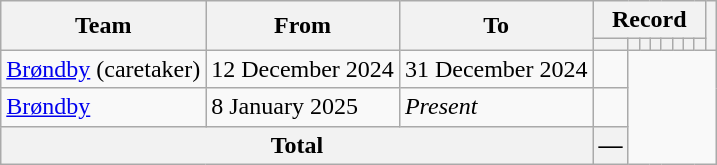<table class=wikitable style="text-align: center;">
<tr>
<th rowspan=2>Team</th>
<th rowspan=2>From</th>
<th rowspan=2>To</th>
<th colspan=8>Record</th>
<th rowspan=2></th>
</tr>
<tr>
<th></th>
<th></th>
<th></th>
<th></th>
<th></th>
<th></th>
<th></th>
<th></th>
</tr>
<tr>
<td align=left><a href='#'>Brøndby</a> (caretaker)</td>
<td align=left>12 December 2024</td>
<td align=left>31 December 2024<br></td>
<td></td>
</tr>
<tr>
<td align=left><a href='#'>Brøndby</a></td>
<td align=left>8 January 2025</td>
<td align=left><em>Present</em><br></td>
<td></td>
</tr>
<tr>
<th colspan=3>Total<br></th>
<th>—</th>
</tr>
</table>
